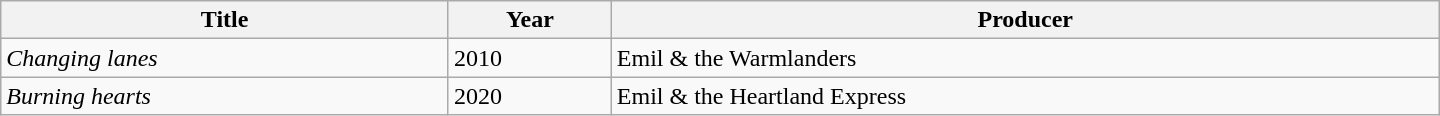<table class="wikitable" style="width:60em">
<tr>
<th>Title</th>
<th>Year</th>
<th>Producer</th>
</tr>
<tr>
<td><em>Changing lanes</em></td>
<td>2010</td>
<td>Emil & the Warmlanders</td>
</tr>
<tr>
<td><em>Burning hearts</em></td>
<td>2020</td>
<td>Emil & the Heartland Express</td>
</tr>
</table>
